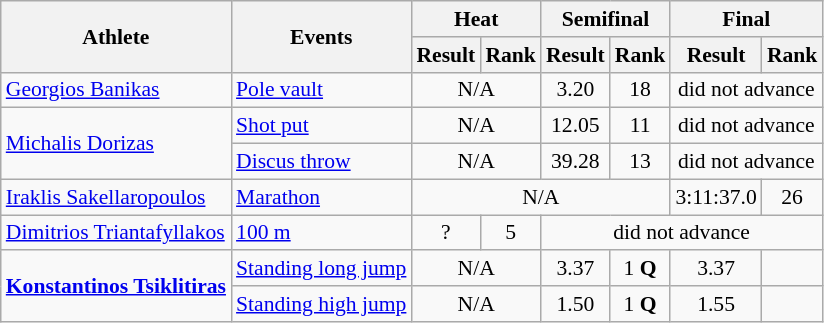<table class=wikitable style="font-size:90%">
<tr>
<th rowspan="2">Athlete</th>
<th rowspan="2">Events</th>
<th colspan="2">Heat</th>
<th colspan="2">Semifinal</th>
<th colspan="2">Final</th>
</tr>
<tr>
<th>Result</th>
<th>Rank</th>
<th>Result</th>
<th>Rank</th>
<th>Result</th>
<th>Rank</th>
</tr>
<tr>
<td><a href='#'>Georgios Banikas</a></td>
<td><a href='#'>Pole vault</a></td>
<td align=center colspan=2>N/A</td>
<td align=center>3.20</td>
<td align=center>18</td>
<td align=center colspan=2>did not advance</td>
</tr>
<tr>
<td rowspan=2><a href='#'>Michalis Dorizas</a></td>
<td><a href='#'>Shot put</a></td>
<td align=center colspan=2>N/A</td>
<td align=center>12.05</td>
<td align=center>11</td>
<td align=center colspan=2>did not advance</td>
</tr>
<tr>
<td><a href='#'>Discus throw</a></td>
<td align=center colspan=2>N/A</td>
<td align=center>39.28</td>
<td align=center>13</td>
<td align=center colspan=2>did not advance</td>
</tr>
<tr>
<td><a href='#'>Iraklis Sakellaropoulos</a></td>
<td><a href='#'>Marathon</a></td>
<td align=center colspan=4>N/A</td>
<td align=center>3:11:37.0</td>
<td align=center>26</td>
</tr>
<tr>
<td><a href='#'>Dimitrios Triantafyllakos</a></td>
<td><a href='#'>100 m</a></td>
<td align=center>?</td>
<td align=center>5</td>
<td align=center colspan=4>did not advance</td>
</tr>
<tr>
<td rowspan=2><strong><a href='#'>Konstantinos Tsiklitiras</a></strong></td>
<td><a href='#'>Standing long jump</a></td>
<td align=center colspan=2>N/A</td>
<td align=center>3.37</td>
<td align=center>1 <strong>Q</strong></td>
<td align=center>3.37</td>
<td align=center></td>
</tr>
<tr>
<td><a href='#'>Standing high jump</a></td>
<td align=center colspan=2>N/A</td>
<td align=center>1.50</td>
<td align=center>1 <strong>Q</strong></td>
<td align=center>1.55</td>
<td align=center></td>
</tr>
</table>
